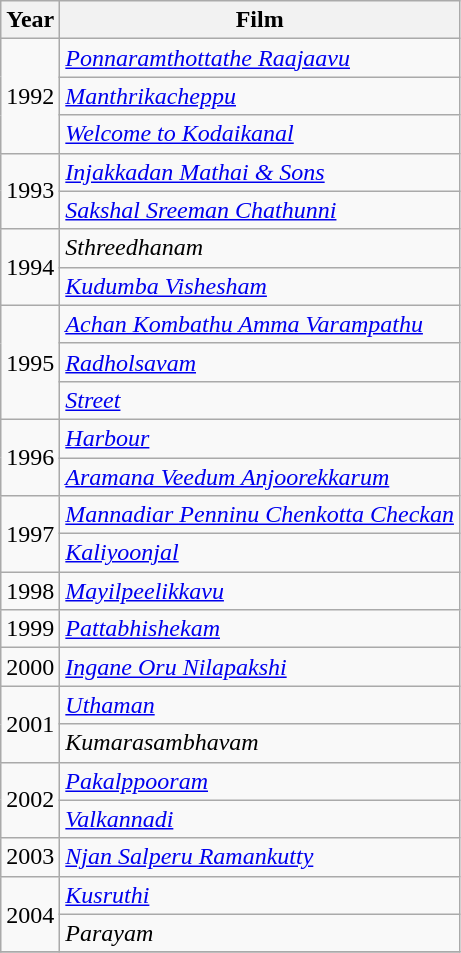<table class="wikitable">
<tr>
<th>Year</th>
<th>Film</th>
</tr>
<tr>
<td rowspan=3>1992</td>
<td><em><a href='#'>Ponnaramthottathe Raajaavu</a></em></td>
</tr>
<tr>
<td><em><a href='#'>Manthrikacheppu</a></em></td>
</tr>
<tr>
<td><em><a href='#'>Welcome to Kodaikanal</a></em></td>
</tr>
<tr>
<td rowspan=2>1993</td>
<td><em><a href='#'>Injakkadan Mathai & Sons</a></em></td>
</tr>
<tr>
<td><em><a href='#'>Sakshal Sreeman Chathunni</a></em></td>
</tr>
<tr>
<td rowspan=2>1994</td>
<td><em>Sthreedhanam</em></td>
</tr>
<tr>
<td><em><a href='#'>Kudumba Vishesham</a></em></td>
</tr>
<tr>
<td rowspan=3>1995</td>
<td><em><a href='#'>Achan Kombathu Amma Varampathu</a></em></td>
</tr>
<tr>
<td><em><a href='#'>Radholsavam</a></em></td>
</tr>
<tr>
<td><em><a href='#'>Street</a></em></td>
</tr>
<tr>
<td rowspan=2>1996</td>
<td><em><a href='#'>Harbour</a></em></td>
</tr>
<tr>
<td><em><a href='#'>Aramana Veedum Anjoorekkarum</a></em></td>
</tr>
<tr>
<td rowspan=2>1997</td>
<td><em><a href='#'>Mannadiar Penninu Chenkotta Checkan</a></em></td>
</tr>
<tr>
<td><em><a href='#'>Kaliyoonjal</a></em></td>
</tr>
<tr>
<td>1998</td>
<td><em><a href='#'>Mayilpeelikkavu</a></em></td>
</tr>
<tr>
<td>1999</td>
<td><em><a href='#'>Pattabhishekam</a></em></td>
</tr>
<tr>
<td>2000</td>
<td><em><a href='#'>Ingane Oru Nilapakshi</a></em></td>
</tr>
<tr>
<td rowspan=2>2001</td>
<td><em><a href='#'>Uthaman</a></em></td>
</tr>
<tr>
<td><em>Kumarasambhavam</em></td>
</tr>
<tr>
<td rowspan=2>2002</td>
<td><em><a href='#'>Pakalppooram</a></em></td>
</tr>
<tr>
<td><em><a href='#'>Valkannadi</a></em></td>
</tr>
<tr>
<td>2003</td>
<td><em><a href='#'>Njan Salperu Ramankutty</a></em></td>
</tr>
<tr>
<td rowspan=2>2004</td>
<td><em><a href='#'>Kusruthi</a></em></td>
</tr>
<tr>
<td><em>Parayam</em></td>
</tr>
<tr>
</tr>
</table>
